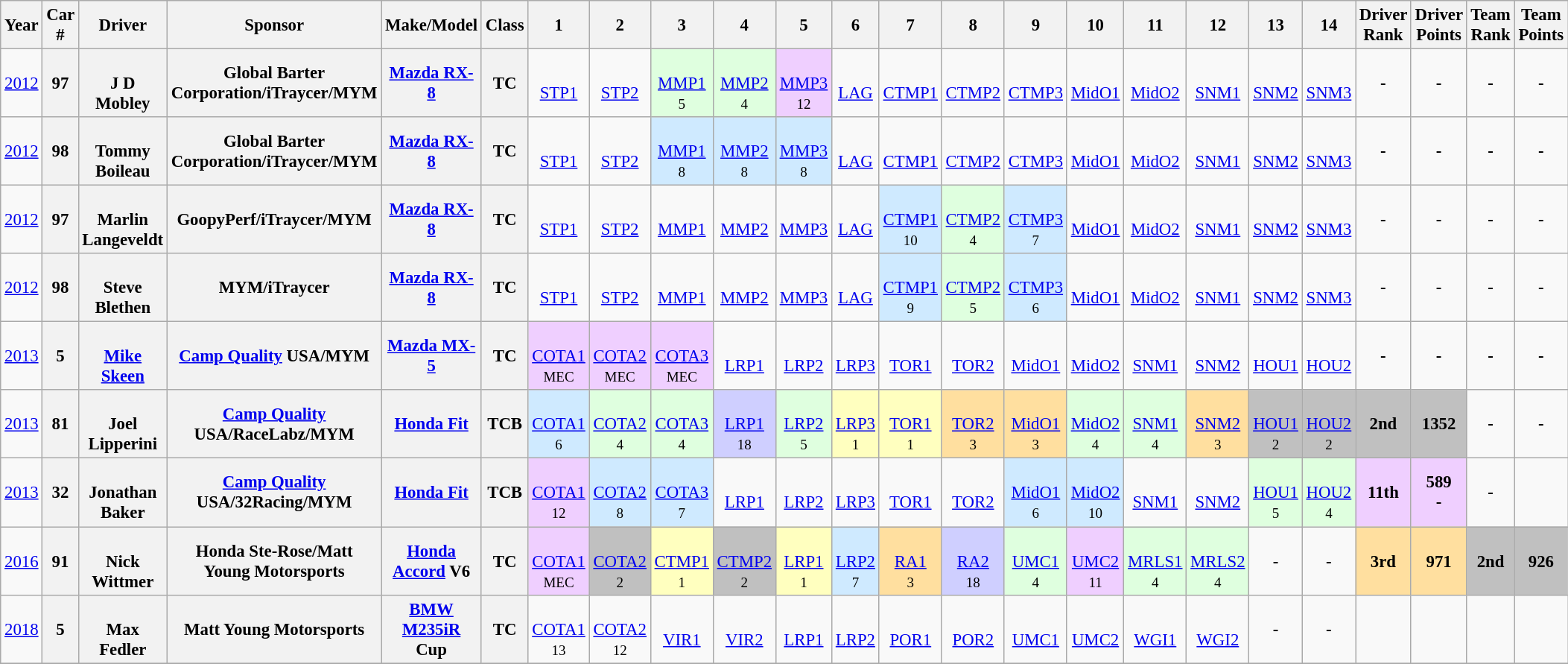<table class="wikitable" style="text-align:center; font-size:95%">
<tr>
<th>Year</th>
<th>Car #</th>
<th>Driver</th>
<th>Sponsor</th>
<th>Make/Model</th>
<th>Class</th>
<th>1</th>
<th>2</th>
<th>3</th>
<th>4</th>
<th>5</th>
<th>6</th>
<th>7</th>
<th>8</th>
<th>9</th>
<th>10</th>
<th>11</th>
<th>12</th>
<th>13</th>
<th>14</th>
<th>Driver Rank</th>
<th>Driver Points</th>
<th>Team Rank</th>
<th>Team Points</th>
</tr>
<tr>
<td><a href='#'>2012</a></td>
<th>97</th>
<th><br>J D Mobley</th>
<th>Global Barter Corporation/iTraycer/MYM</th>
<th><a href='#'>Mazda RX-8</a></th>
<th>TC</th>
<td><br><a href='#'>STP1</a></td>
<td><br><a href='#'>STP2</a></td>
<td style="background:#DFFFDF;"><br><a href='#'>MMP1</a><br><small>5</small></td>
<td style="background:#DFFFDF;"><br><a href='#'>MMP2</a><br><small>4</small></td>
<td style="background:#EFCFFF;"><br><a href='#'>MMP3</a><br><small>12</small></td>
<td><br><a href='#'>LAG</a></td>
<td><br><a href='#'>CTMP1</a><br><small></small></td>
<td><br><a href='#'>CTMP2</a><br><small></small></td>
<td><br><a href='#'>CTMP3</a><br><small></small></td>
<td><br><a href='#'>MidO1</a></td>
<td><br><a href='#'>MidO2</a></td>
<td><br><a href='#'>SNM1</a></td>
<td><br><a href='#'>SNM2</a></td>
<td><br><a href='#'>SNM3</a></td>
<td><strong>-</strong></td>
<td><strong>-</strong></td>
<td><strong>-</strong></td>
<td><strong>-</strong></td>
</tr>
<tr>
<td><a href='#'>2012</a></td>
<th>98</th>
<th><br> Tommy Boileau</th>
<th>Global Barter Corporation/iTraycer/MYM</th>
<th><a href='#'>Mazda RX-8</a></th>
<th>TC</th>
<td><br><a href='#'>STP1</a></td>
<td><br><a href='#'>STP2</a></td>
<td style="background:#CFEAFF;"><br><a href='#'>MMP1</a><br><small>8</small></td>
<td style="background:#CFEAFF;"><br><a href='#'>MMP2</a><br><small>8</small></td>
<td style="background:#CFEAFF;"><br><a href='#'>MMP3</a><br><small>8</small></td>
<td><br><a href='#'>LAG</a></td>
<td><br><a href='#'>CTMP1</a></td>
<td><br><a href='#'>CTMP2</a></td>
<td><br><a href='#'>CTMP3</a></td>
<td><br><a href='#'>MidO1</a></td>
<td><br><a href='#'>MidO2</a></td>
<td><br><a href='#'>SNM1</a></td>
<td><br><a href='#'>SNM2</a></td>
<td><br><a href='#'>SNM3</a></td>
<td><strong>-</strong></td>
<td><strong>-</strong></td>
<td><strong>-</strong></td>
<td><strong>-</strong></td>
</tr>
<tr>
<td><a href='#'>2012</a></td>
<th>97</th>
<th><br> Marlin Langeveldt</th>
<th>GoopyPerf/iTraycer/MYM</th>
<th><a href='#'>Mazda RX-8</a></th>
<th>TC</th>
<td><br><a href='#'>STP1</a></td>
<td><br><a href='#'>STP2</a></td>
<td><br><a href='#'>MMP1</a></td>
<td><br><a href='#'>MMP2</a></td>
<td><br><a href='#'>MMP3</a></td>
<td><br><a href='#'>LAG</a></td>
<td style="background:#CFEAFF;"><br><a href='#'>CTMP1</a><br><small>10</small></td>
<td style="background:#DFFFDF;"><br><a href='#'>CTMP2</a><br><small>4</small></td>
<td style="background:#CFEAFF;"><br><a href='#'>CTMP3</a><br><small>7</small></td>
<td><br><a href='#'>MidO1</a></td>
<td><br><a href='#'>MidO2</a></td>
<td><br><a href='#'>SNM1</a></td>
<td><br><a href='#'>SNM2</a></td>
<td><br><a href='#'>SNM3</a></td>
<td><strong>-</strong></td>
<td><strong>-</strong></td>
<td><strong>-</strong></td>
<td><strong>-</strong></td>
</tr>
<tr>
<td><a href='#'>2012</a></td>
<th>98</th>
<th><br> Steve Blethen</th>
<th>MYM/iTraycer</th>
<th><a href='#'>Mazda RX-8</a></th>
<th>TC</th>
<td><br><a href='#'>STP1</a></td>
<td><br><a href='#'>STP2</a></td>
<td><br><a href='#'>MMP1</a></td>
<td><br><a href='#'>MMP2</a></td>
<td><br><a href='#'>MMP3</a></td>
<td><br><a href='#'>LAG</a></td>
<td style="background:#CFEAFF;"><br><a href='#'>CTMP1</a><br><small>9</small></td>
<td style="background:#DFFFDF;"><br><a href='#'>CTMP2</a><br><small>5</small></td>
<td style="background:#CFEAFF;"><br><a href='#'>CTMP3</a><br><small>6</small></td>
<td><br><a href='#'>MidO1</a></td>
<td><br><a href='#'>MidO2</a></td>
<td><br><a href='#'>SNM1</a></td>
<td><br><a href='#'>SNM2</a></td>
<td><br><a href='#'>SNM3</a></td>
<td><strong>-</strong></td>
<td><strong>-</strong></td>
<td><strong>-</strong></td>
<td><strong>-</strong></td>
</tr>
<tr>
<td><a href='#'>2013</a></td>
<th>5</th>
<th><br><a href='#'>Mike Skeen</a></th>
<th><a href='#'>Camp Quality</a> USA/MYM</th>
<th><a href='#'>Mazda MX-5</a></th>
<th>TC</th>
<td style="background:#EFCFFF;"><br><a href='#'>COTA1</a><br><small>MEC</small></td>
<td style="background:#EFCFFF;"><br><a href='#'>COTA2</a><br><small>MEC</small></td>
<td style="background:#EFCFFF;"><br><a href='#'>COTA3</a><br><small>MEC</small></td>
<td><br><a href='#'>LRP1</a><br><small></small></td>
<td><br><a href='#'>LRP2</a><br><small></small></td>
<td><br><a href='#'>LRP3</a><br><small></small></td>
<td><br><a href='#'>TOR1</a><br><small></small></td>
<td><br><a href='#'>TOR2</a><br><small></small></td>
<td><br><a href='#'>MidO1</a><br><small></small></td>
<td><br><a href='#'>MidO2</a></td>
<td><br><a href='#'>SNM1</a><br><small></small></td>
<td><br><a href='#'>SNM2</a><br><small></small></td>
<td><br><a href='#'>HOU1</a><br><small></small></td>
<td><br><a href='#'>HOU2</a><br><small></small></td>
<td><strong>-</strong></td>
<td><strong>-</strong></td>
<td><strong>-</strong></td>
<td><strong>-</strong></td>
</tr>
<tr>
<td><a href='#'>2013</a></td>
<th>81</th>
<th><br> Joel Lipperini</th>
<th><a href='#'>Camp Quality</a> USA/RaceLabz/MYM</th>
<th><a href='#'>Honda Fit</a></th>
<th>TCB</th>
<td style="background:#CFEAFF;"><br><a href='#'>COTA1</a><br><small>6</small></td>
<td style="background:#DFFFDF;"><br><a href='#'>COTA2</a><br><small>4</small></td>
<td style="background:#DFFFDF;"><br><a href='#'>COTA3</a><br><small>4</small></td>
<td style="background:#CFCFFF;"><br><a href='#'>LRP1</a><br><small>18</small></td>
<td style="background:#DFFFDF;"><br><a href='#'>LRP2</a><br><small>5</small></td>
<td style="background:#FFFFBF;"><br><a href='#'>LRP3</a><br><small>1</small></td>
<td style="background:#FFFFBF;"><br><a href='#'>TOR1</a><br><small>1</small></td>
<td style="background:#FFDF9F;"><br><a href='#'>TOR2</a><br><small>3</small></td>
<td style="background:#FFDF9F;"><br><a href='#'>MidO1</a><br><small>3</small></td>
<td style="background:#DFFFDF;"><br><a href='#'>MidO2</a><br><small>4</small></td>
<td style="background:#DFFFDF;"><br><a href='#'>SNM1</a><br><small>4</small></td>
<td style="background:#FFDF9F;"><br><a href='#'>SNM2</a><br><small>3</small></td>
<td style="background:#C0C0C0;"><br><a href='#'>HOU1</a><br><small>2</small></td>
<td style="background:#C0C0C0;"><br><a href='#'>HOU2</a><br><small>2</small></td>
<td style="background:#C0C0C0;"><strong>2nd</strong></td>
<td style="background:#C0C0C0;"><strong>1352</strong></td>
<td><strong>-</strong></td>
<td><strong>-</strong></td>
</tr>
<tr>
<td><a href='#'>2013</a></td>
<th>32</th>
<th><br> Jonathan Baker</th>
<th><a href='#'>Camp Quality</a> USA/32Racing/MYM</th>
<th><a href='#'>Honda Fit</a></th>
<th>TCB</th>
<td style="background:#EFCFFF;"><br><a href='#'>COTA1</a><br><small>12</small></td>
<td style="background:#CFEAFF;"><br><a href='#'>COTA2</a><br><small>8</small></td>
<td style="background:#CFEAFF;"><br><a href='#'>COTA3</a><br><small>7</small></td>
<td><br><a href='#'>LRP1</a><br><small></small></td>
<td><br><a href='#'>LRP2</a><br><small></small></td>
<td><br><a href='#'>LRP3</a><br><small></small></td>
<td><br><a href='#'>TOR1</a><br><small></small></td>
<td><br><a href='#'>TOR2</a><br><small></small></td>
<td style="background:#CFEAFF;"><br><a href='#'>MidO1</a><br><small>6</small></td>
<td style="background:#CFEAFF;"><br><a href='#'>MidO2</a><br><small>10</small></td>
<td><br><a href='#'>SNM1</a><br><small></small></td>
<td><br><a href='#'>SNM2</a><br><small></small></td>
<td style="background:#DFFFDF;"><br><a href='#'>HOU1</a><br><small>5</small></td>
<td style="background:#DFFFDF;"><br><a href='#'>HOU2</a><br><small>4</small></td>
<td style="background:#EFCFFF;"><strong>11th</strong></td>
<td style="background:#EFCFFF;"><strong>589</strong><br><strong>-</strong></td>
<td><strong>-</strong></td>
</tr>
<tr>
<td><a href='#'>2016</a></td>
<th>91</th>
<th><br>Nick Wittmer</th>
<th>Honda Ste-Rose/Matt Young Motorsports</th>
<th><a href='#'>Honda Accord</a> V6</th>
<th>TC</th>
<td style="background:#EFCFFF;"><br><a href='#'>COTA1</a><br><small>MEC</small></td>
<td style="background:#C0C0C0;"><br><a href='#'>COTA2</a><br><small>2</small></td>
<td style="background:#FFFFBF;"><br><a href='#'>CTMP1</a><br><small>1</small></td>
<td style="background:#C0C0C0;"><br><a href='#'>CTMP2</a><br><small>2</small></td>
<td style="background:#FFFFBF;"><br><a href='#'>LRP1</a><br><small>1</small></td>
<td style="background:#CFEAFF;"><br><a href='#'>LRP2</a><br><small>7</small></td>
<td style="background:#FFDF9F;"><br><a href='#'>RA1</a><br><small>3</small></td>
<td style="background:#CFCFFF;"><br><a href='#'>RA2</a><br><small>18</small></td>
<td style="background:#DFFFDF;"><br><a href='#'>UMC1</a><br><small>4</small></td>
<td style="background:#EFCFFF;"><br><a href='#'>UMC2</a><br><small>11</small></td>
<td style="background:#DFFFDF;"><br><a href='#'>MRLS1</a><br><small>4</small></td>
<td style="background:#DFFFDF;"><br><a href='#'>MRLS2</a><br><small>4</small></td>
<td><strong>-</strong></td>
<td><strong>-</strong></td>
<td style="background:#FFDF9F;"><strong>3rd</strong></td>
<td style="background:#FFDF9F;"><strong>971</strong></td>
<td style="background:#C0C0C0;"><strong>2nd</strong></td>
<td style="background:#C0C0C0;"><strong>926</strong></td>
</tr>
<tr>
<td><a href='#'>2018</a></td>
<th>5</th>
<th><br>Max Fedler</th>
<th>Matt Young Motorsports</th>
<th><a href='#'>BMW M235iR</a> Cup</th>
<th>TC</th>
<td><br><a href='#'>COTA1</a><br><small>13</small></td>
<td><br><a href='#'>COTA2</a><br><small>12</small></td>
<td><br><a href='#'>VIR1</a><br><small></small></td>
<td><br><a href='#'>VIR2</a><br><small></small></td>
<td><br><a href='#'>LRP1</a><br><small></small></td>
<td><br><a href='#'>LRP2</a><br><small></small></td>
<td><br><a href='#'>POR1</a><br><small></small></td>
<td><br><a href='#'>POR2</a><br><small></small></td>
<td><br><a href='#'>UMC1</a><br><small></small></td>
<td><br><a href='#'>UMC2</a><br><small></small></td>
<td><br><a href='#'>WGI1</a><br><small></small></td>
<td><br><a href='#'>WGI2</a><br><small></small></td>
<td><strong>-</strong></td>
<td><strong>-</strong></td>
<td><strong></strong></td>
<td><strong></strong></td>
<td><strong></strong></td>
<td><strong></strong></td>
</tr>
<tr>
</tr>
</table>
